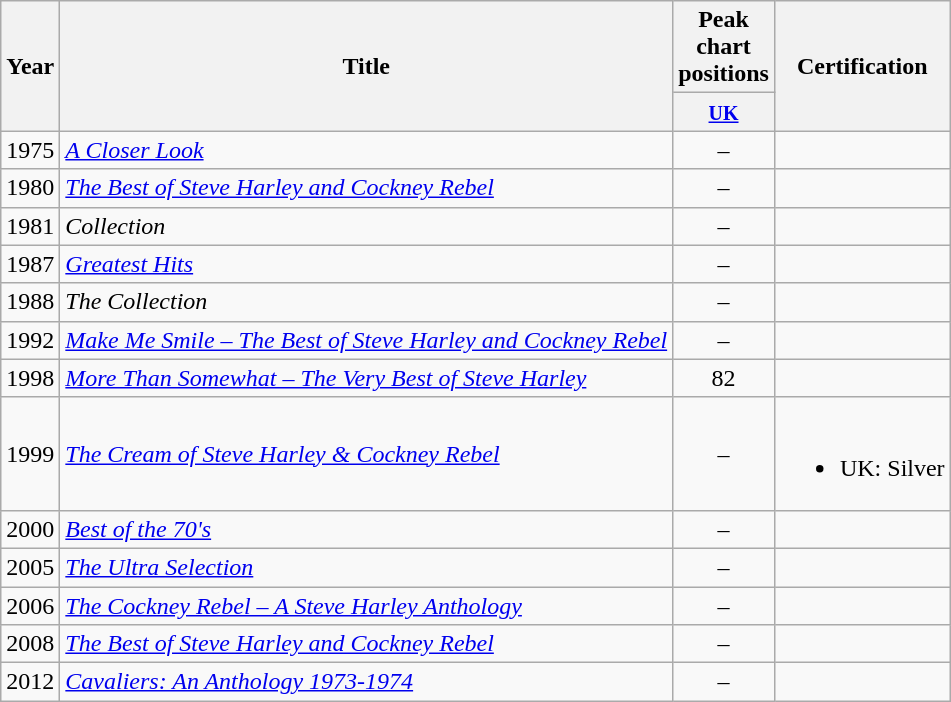<table class="wikitable">
<tr>
<th rowspan="2">Year</th>
<th rowspan="2">Title</th>
<th>Peak chart positions</th>
<th rowspan="2">Certification</th>
</tr>
<tr>
<th style="width:30px;"><small><a href='#'>UK</a></small><br></th>
</tr>
<tr>
<td>1975</td>
<td><em><a href='#'>A Closer Look</a></em></td>
<td style="text-align:center;">–</td>
<td></td>
</tr>
<tr>
<td>1980</td>
<td><em><a href='#'>The Best of Steve Harley and Cockney Rebel</a></em></td>
<td style="text-align:center;">–</td>
<td></td>
</tr>
<tr>
<td>1981</td>
<td><em>Collection</em></td>
<td style="text-align:center;">–</td>
<td></td>
</tr>
<tr>
<td>1987</td>
<td><em><a href='#'>Greatest Hits</a></em></td>
<td style="text-align:center;">–</td>
<td></td>
</tr>
<tr>
<td>1988</td>
<td><em>The Collection</em></td>
<td style="text-align:center;">–</td>
<td></td>
</tr>
<tr>
<td>1992</td>
<td><em><a href='#'>Make Me Smile – The Best of Steve Harley and Cockney Rebel</a></em></td>
<td style="text-align:center;">–</td>
<td></td>
</tr>
<tr>
<td>1998</td>
<td><em><a href='#'>More Than Somewhat – The Very Best of Steve Harley</a></em></td>
<td style="text-align:center;">82</td>
<td></td>
</tr>
<tr>
<td>1999</td>
<td><em><a href='#'>The Cream of Steve Harley & Cockney Rebel</a></em></td>
<td style="text-align:center;">–</td>
<td><br><ul><li>UK: Silver</li></ul></td>
</tr>
<tr>
<td>2000</td>
<td><em><a href='#'>Best of the 70's</a></em></td>
<td style="text-align:center;">–</td>
<td></td>
</tr>
<tr>
<td>2005</td>
<td><em><a href='#'>The Ultra Selection</a></em></td>
<td style="text-align:center;">–</td>
<td></td>
</tr>
<tr>
<td>2006</td>
<td><em><a href='#'>The Cockney Rebel – A Steve Harley Anthology</a></em></td>
<td style="text-align:center;">–</td>
<td></td>
</tr>
<tr>
<td>2008</td>
<td><em><a href='#'>The Best of Steve Harley and Cockney Rebel</a></em></td>
<td style="text-align:center;">–</td>
<td></td>
</tr>
<tr>
<td>2012</td>
<td><em><a href='#'>Cavaliers: An Anthology 1973-1974</a></em></td>
<td style="text-align:center;">–</td>
<td></td>
</tr>
</table>
